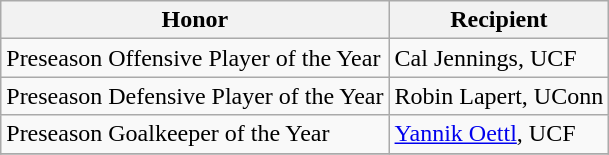<table class="wikitable" border="1">
<tr>
<th>Honor</th>
<th>Recipient</th>
</tr>
<tr>
<td valign=middle>Preseason Offensive Player of the Year</td>
<td>Cal Jennings, UCF</td>
</tr>
<tr>
<td valign=middle>Preseason Defensive Player of the Year</td>
<td>Robin Lapert, UConn</td>
</tr>
<tr>
<td valign=middle>Preseason Goalkeeper of the Year</td>
<td><a href='#'>Yannik Oettl</a>, UCF</td>
</tr>
<tr>
</tr>
</table>
